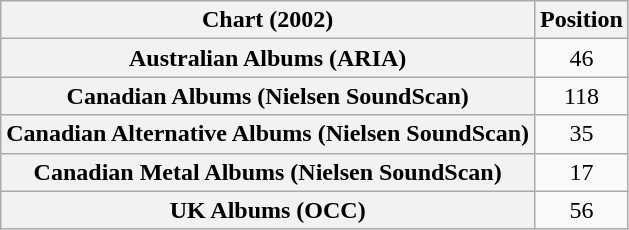<table class="wikitable plainrowheaders sortable" style="text-align:center">
<tr>
<th scope="col">Chart (2002)</th>
<th scope="col">Position</th>
</tr>
<tr>
<th scope="row">Australian Albums (ARIA)</th>
<td>46</td>
</tr>
<tr>
<th scope="row">Canadian Albums (Nielsen SoundScan)</th>
<td>118</td>
</tr>
<tr>
<th scope="row">Canadian Alternative Albums (Nielsen SoundScan)</th>
<td>35</td>
</tr>
<tr>
<th scope="row">Canadian Metal Albums (Nielsen SoundScan)</th>
<td>17</td>
</tr>
<tr>
<th scope="row">UK Albums (OCC)</th>
<td>56</td>
</tr>
</table>
